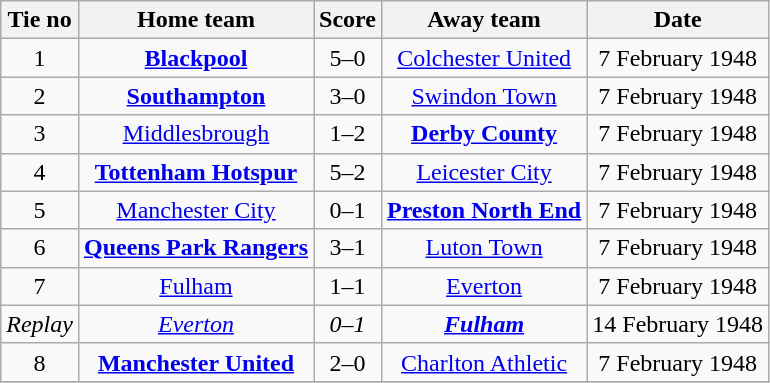<table class="wikitable" style="text-align: center">
<tr>
<th>Tie no</th>
<th>Home team</th>
<th>Score</th>
<th>Away team</th>
<th>Date</th>
</tr>
<tr>
<td>1</td>
<td><strong><a href='#'>Blackpool</a></strong></td>
<td>5–0</td>
<td><a href='#'>Colchester United</a></td>
<td>7 February 1948</td>
</tr>
<tr>
<td>2</td>
<td><strong><a href='#'>Southampton</a></strong></td>
<td>3–0</td>
<td><a href='#'>Swindon Town</a></td>
<td>7 February 1948</td>
</tr>
<tr>
<td>3</td>
<td><a href='#'>Middlesbrough</a></td>
<td>1–2</td>
<td><strong><a href='#'>Derby County</a></strong></td>
<td>7 February 1948</td>
</tr>
<tr>
<td>4</td>
<td><strong><a href='#'>Tottenham Hotspur</a></strong></td>
<td>5–2</td>
<td><a href='#'>Leicester City</a></td>
<td>7 February 1948</td>
</tr>
<tr>
<td>5</td>
<td><a href='#'>Manchester City</a></td>
<td>0–1</td>
<td><strong><a href='#'>Preston North End</a></strong></td>
<td>7 February 1948</td>
</tr>
<tr>
<td>6</td>
<td><strong><a href='#'>Queens Park Rangers</a></strong></td>
<td>3–1</td>
<td><a href='#'>Luton Town</a></td>
<td>7 February 1948</td>
</tr>
<tr>
<td>7</td>
<td><a href='#'>Fulham</a></td>
<td>1–1</td>
<td><a href='#'>Everton</a></td>
<td>7 February 1948</td>
</tr>
<tr>
<td><em>Replay</em></td>
<td><em><a href='#'>Everton</a></em></td>
<td><em>0–1</em></td>
<td><strong><em><a href='#'>Fulham</a></em></strong></td>
<td>14 February 1948</td>
</tr>
<tr>
<td>8</td>
<td><strong><a href='#'>Manchester United</a></strong></td>
<td>2–0</td>
<td><a href='#'>Charlton Athletic</a></td>
<td>7 February 1948</td>
</tr>
<tr>
</tr>
</table>
